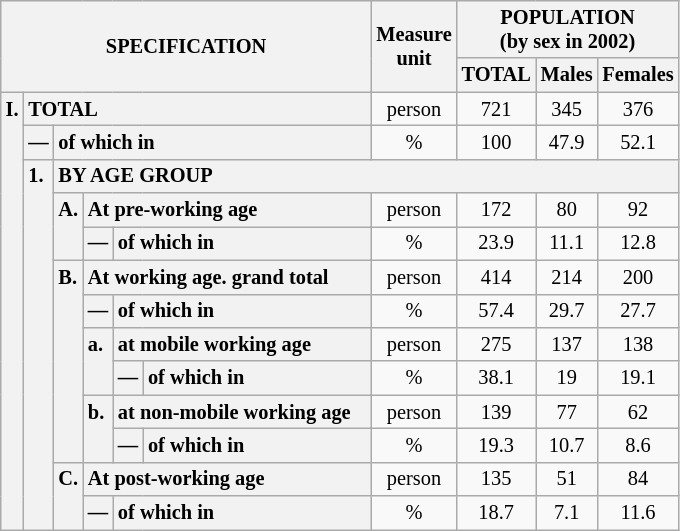<table class="wikitable" style="font-size:85%; text-align:center">
<tr>
<th rowspan="2" colspan="6">SPECIFICATION</th>
<th rowspan="2">Measure<br> unit</th>
<th colspan="3" rowspan="1">POPULATION<br> (by sex in 2002)</th>
</tr>
<tr>
<th>TOTAL</th>
<th>Males</th>
<th>Females</th>
</tr>
<tr>
<th style="text-align:left" valign="top" rowspan="13">I.</th>
<th style="text-align:left" colspan="5">TOTAL</th>
<td>person</td>
<td>721</td>
<td>345</td>
<td>376</td>
</tr>
<tr>
<th style="text-align:left" valign="top">—</th>
<th style="text-align:left" colspan="4">of which in</th>
<td>%</td>
<td>100</td>
<td>47.9</td>
<td>52.1</td>
</tr>
<tr>
<th style="text-align:left" valign="top" rowspan="11">1.</th>
<th style="text-align:left" colspan="19">BY AGE GROUP</th>
</tr>
<tr>
<th style="text-align:left" valign="top" rowspan="2">A.</th>
<th style="text-align:left" colspan="3">At pre-working age</th>
<td>person</td>
<td>172</td>
<td>80</td>
<td>92</td>
</tr>
<tr>
<th style="text-align:left" valign="top">—</th>
<th style="text-align:left" valign="top" colspan="2">of which in</th>
<td>%</td>
<td>23.9</td>
<td>11.1</td>
<td>12.8</td>
</tr>
<tr>
<th style="text-align:left" valign="top" rowspan="6">B.</th>
<th style="text-align:left" colspan="3">At working age. grand total</th>
<td>person</td>
<td>414</td>
<td>214</td>
<td>200</td>
</tr>
<tr>
<th style="text-align:left" valign="top">—</th>
<th style="text-align:left" valign="top" colspan="2">of which in</th>
<td>%</td>
<td>57.4</td>
<td>29.7</td>
<td>27.7</td>
</tr>
<tr>
<th style="text-align:left" valign="top" rowspan="2">a.</th>
<th style="text-align:left" colspan="2">at mobile working age</th>
<td>person</td>
<td>275</td>
<td>137</td>
<td>138</td>
</tr>
<tr>
<th style="text-align:left" valign="top">—</th>
<th style="text-align:left" valign="top" colspan="1">of which in                        </th>
<td>%</td>
<td>38.1</td>
<td>19</td>
<td>19.1</td>
</tr>
<tr>
<th style="text-align:left" valign="top" rowspan="2">b.</th>
<th style="text-align:left" colspan="2">at non-mobile working age</th>
<td>person</td>
<td>139</td>
<td>77</td>
<td>62</td>
</tr>
<tr>
<th style="text-align:left" valign="top">—</th>
<th style="text-align:left" valign="top" colspan="1">of which in                        </th>
<td>%</td>
<td>19.3</td>
<td>10.7</td>
<td>8.6</td>
</tr>
<tr>
<th style="text-align:left" valign="top" rowspan="2">C.</th>
<th style="text-align:left" colspan="3">At post-working age</th>
<td>person</td>
<td>135</td>
<td>51</td>
<td>84</td>
</tr>
<tr>
<th style="text-align:left" valign="top">—</th>
<th style="text-align:left" valign="top" colspan="2">of which in</th>
<td>%</td>
<td>18.7</td>
<td>7.1</td>
<td>11.6</td>
</tr>
</table>
